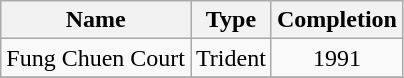<table class="wikitable" style="text-align: center">
<tr>
<th>Name</th>
<th>Type</th>
<th>Completion</th>
</tr>
<tr>
<td>Fung Chuen Court</td>
<td rowspan="1">Trident</td>
<td rowspan="1">1991</td>
</tr>
<tr>
</tr>
</table>
